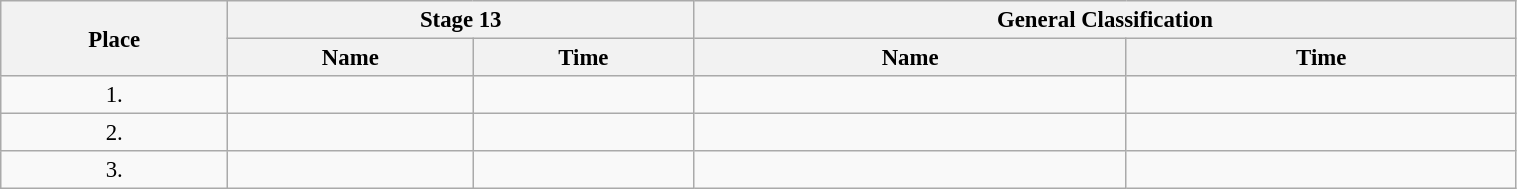<table class=wikitable style="font-size:95%" width="80%">
<tr>
<th rowspan="2">Place</th>
<th colspan="2">Stage 13</th>
<th colspan="2">General Classification</th>
</tr>
<tr>
<th>Name</th>
<th>Time</th>
<th>Name</th>
<th>Time</th>
</tr>
<tr>
<td align="center">1.</td>
<td></td>
<td></td>
<td></td>
<td></td>
</tr>
<tr>
<td align="center">2.</td>
<td></td>
<td></td>
<td></td>
<td></td>
</tr>
<tr>
<td align="center">3.</td>
<td></td>
<td></td>
<td></td>
<td></td>
</tr>
</table>
